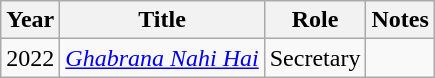<table class="wikitable sortable plainrowheaders">
<tr style="text-align:center;">
<th scope="col">Year</th>
<th scope="col">Title</th>
<th scope="col">Role</th>
<th scope="col">Notes</th>
</tr>
<tr>
<td>2022</td>
<td><em><a href='#'>Ghabrana Nahi Hai</a></em></td>
<td>Secretary</td>
<td></td>
</tr>
</table>
